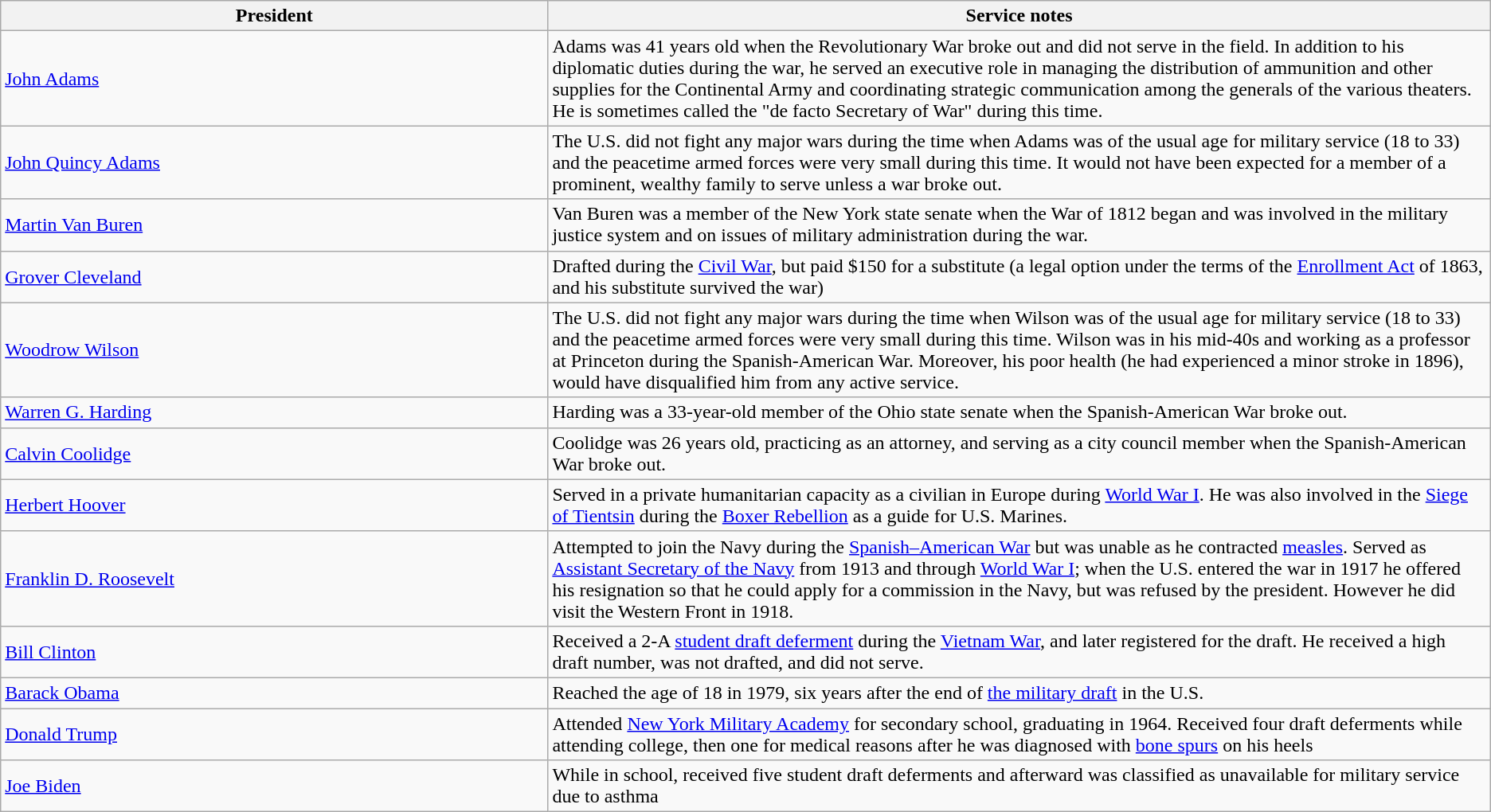<table class=wikitable>
<tr style="vertical-align:bottom;">
<th width="18%">President</th>
<th width="31%">Service notes</th>
</tr>
<tr>
<td><a href='#'>John Adams</a></td>
<td>Adams was 41 years old when the Revolutionary War broke out and did not serve in the field. In addition to his diplomatic duties during the war, he served an executive role in managing the distribution of ammunition and other supplies for the Continental Army and coordinating strategic communication among the generals of the various theaters.  He is sometimes called the "de facto Secretary of War" during this time.</td>
</tr>
<tr>
<td><a href='#'>John Quincy Adams</a></td>
<td>The U.S. did not fight any major wars during the time when Adams was of the usual age for military service (18 to 33) and the peacetime armed forces were very small during this time. It would not have been expected for a member of a prominent, wealthy family to serve unless a war broke out.</td>
</tr>
<tr>
<td><a href='#'>Martin Van Buren</a></td>
<td>Van Buren was a member of the New York state senate when the War of 1812 began and was involved in the military justice system and on issues of military administration during the war.</td>
</tr>
<tr>
<td><a href='#'>Grover Cleveland</a></td>
<td>Drafted during the <a href='#'>Civil War</a>, but paid $150 for a substitute (a legal option under the terms of the <a href='#'>Enrollment Act</a> of 1863, and his substitute survived the war)</td>
</tr>
<tr>
<td><a href='#'>Woodrow Wilson</a></td>
<td>The U.S. did not fight any major wars during the time when Wilson was of the usual age for military service (18 to 33) and the peacetime armed forces were very small during this time. Wilson was in his mid-40s and working as a professor at Princeton during the Spanish-American War. Moreover, his poor health (he had experienced a minor stroke in 1896), would have disqualified him from any active service.</td>
</tr>
<tr>
<td><a href='#'>Warren G. Harding</a></td>
<td>Harding was a 33-year-old member of the Ohio state senate when the Spanish-American War broke out.</td>
</tr>
<tr>
<td><a href='#'>Calvin Coolidge</a></td>
<td>Coolidge was 26 years old, practicing as an attorney, and serving as a city council member when the Spanish-American War broke out.</td>
</tr>
<tr>
<td><a href='#'>Herbert Hoover</a></td>
<td>Served in a private humanitarian capacity as a civilian in Europe during <a href='#'>World War I</a>. He was also involved in the <a href='#'>Siege of Tientsin</a> during the <a href='#'>Boxer Rebellion</a> as a guide for U.S. Marines.</td>
</tr>
<tr>
<td><a href='#'>Franklin D. Roosevelt</a></td>
<td>Attempted to join the Navy during the <a href='#'>Spanish–American War</a> but was unable as he contracted <a href='#'>measles</a>. Served as <a href='#'>Assistant Secretary of the Navy</a> from 1913 and through <a href='#'>World War I</a>; when the U.S. entered the war in 1917 he offered his resignation so that he could apply for a commission in the Navy, but was refused by the president. However he did visit the Western Front in 1918.</td>
</tr>
<tr>
<td><a href='#'>Bill Clinton</a></td>
<td>Received a 2-A <a href='#'>student draft deferment</a> during the <a href='#'>Vietnam War</a>, and later registered for the draft. He received a high draft number, was not drafted, and did not serve.</td>
</tr>
<tr>
<td><a href='#'>Barack Obama</a></td>
<td>Reached the age of 18 in 1979, six years after the end of <a href='#'>the military draft</a> in the U.S.</td>
</tr>
<tr>
<td><a href='#'>Donald Trump</a></td>
<td>Attended <a href='#'>New York Military Academy</a> for secondary school, graduating in 1964. Received four draft deferments while attending college, then one for medical reasons after he was diagnosed with <a href='#'>bone spurs</a> on his heels</td>
</tr>
<tr>
<td><a href='#'>Joe Biden</a></td>
<td>While in school, received five student draft deferments and afterward was classified as unavailable for military service due to asthma</td>
</tr>
</table>
